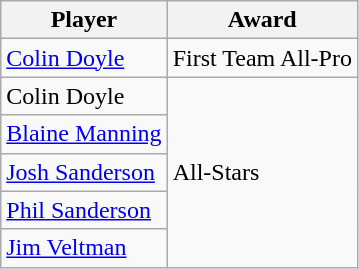<table class="wikitable">
<tr>
<th>Player</th>
<th>Award</th>
</tr>
<tr>
<td><a href='#'>Colin Doyle</a></td>
<td>First Team All-Pro</td>
</tr>
<tr>
<td>Colin Doyle</td>
<td rowspan=5>All-Stars</td>
</tr>
<tr>
<td><a href='#'>Blaine Manning</a></td>
</tr>
<tr>
<td><a href='#'>Josh Sanderson</a></td>
</tr>
<tr>
<td><a href='#'>Phil Sanderson</a></td>
</tr>
<tr>
<td><a href='#'>Jim Veltman</a></td>
</tr>
</table>
